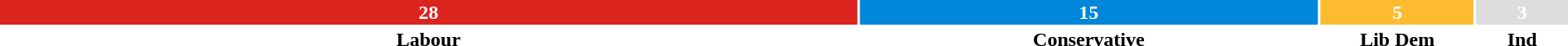<table style="width:100%; text-align:center;">
<tr style="color:white;">
<td style="background:#DC241F; width:54.90%;"><strong>28</strong></td>
<td style="background:#0087DC; width:29.41%;"><strong>15</strong></td>
<td style="background:#FDBB30; width:9.80%;"><strong>5</strong></td>
<td style="background:#DDDDDD; width:5.88%;"><strong>3</strong></td>
</tr>
<tr>
<td><span><strong>Labour</strong></span></td>
<td><span><strong>Conservative</strong></span></td>
<td><span><strong>Lib Dem</strong></span></td>
<td><span><strong>Ind</strong></span></td>
</tr>
</table>
